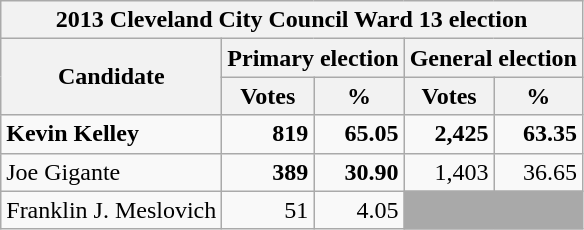<table class=wikitable>
<tr>
<th colspan=5>2013 Cleveland City Council Ward 13 election</th>
</tr>
<tr>
<th colspan=1 rowspan=2>Candidate</th>
<th colspan=2><strong>Primary election</strong></th>
<th colspan=2><strong>General election</strong></th>
</tr>
<tr>
<th>Votes</th>
<th>%</th>
<th>Votes</th>
<th>%</th>
</tr>
<tr>
<td><strong>Kevin Kelley</strong></td>
<td align="right"><strong>819</strong></td>
<td align="right"><strong>65.05</strong></td>
<td align="right"><strong>2,425</strong></td>
<td align="right"><strong>63.35</strong></td>
</tr>
<tr>
<td>Joe Gigante</td>
<td align="right"><strong>389</strong></td>
<td align="right"><strong>30.90</strong></td>
<td align="right">1,403</td>
<td align="right">36.65</td>
</tr>
<tr>
<td>Franklin J. Meslovich</td>
<td align="right">51</td>
<td align="right">4.05</td>
<td colspan=2 bgcolor=darkgray> </td>
</tr>
</table>
